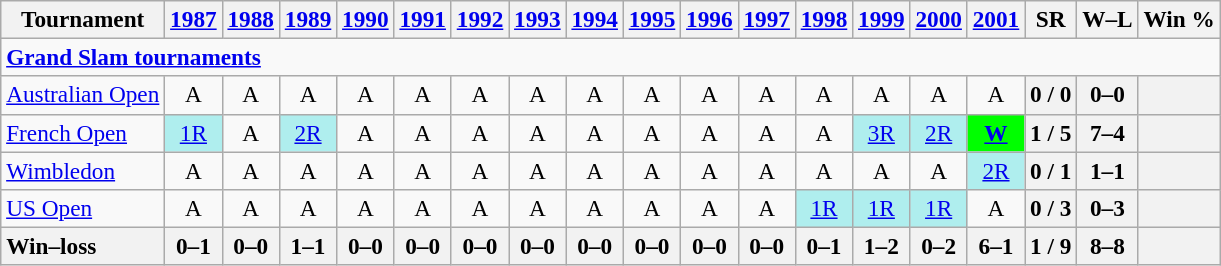<table class=wikitable style=text-align:center;font-size:97%>
<tr>
<th>Tournament</th>
<th><a href='#'>1987</a></th>
<th><a href='#'>1988</a></th>
<th><a href='#'>1989</a></th>
<th><a href='#'>1990</a></th>
<th><a href='#'>1991</a></th>
<th><a href='#'>1992</a></th>
<th><a href='#'>1993</a></th>
<th><a href='#'>1994</a></th>
<th><a href='#'>1995</a></th>
<th><a href='#'>1996</a></th>
<th><a href='#'>1997</a></th>
<th><a href='#'>1998</a></th>
<th><a href='#'>1999</a></th>
<th><a href='#'>2000</a></th>
<th><a href='#'>2001</a></th>
<th>SR</th>
<th>W–L</th>
<th>Win %</th>
</tr>
<tr>
<td colspan=23 align=left><strong><a href='#'>Grand Slam tournaments</a></strong></td>
</tr>
<tr>
<td align=left><a href='#'>Australian Open</a></td>
<td>A</td>
<td>A</td>
<td>A</td>
<td>A</td>
<td>A</td>
<td>A</td>
<td>A</td>
<td>A</td>
<td>A</td>
<td>A</td>
<td>A</td>
<td>A</td>
<td>A</td>
<td>A</td>
<td>A</td>
<th>0 / 0</th>
<th>0–0</th>
<th></th>
</tr>
<tr>
<td align=left><a href='#'>French Open</a></td>
<td bgcolor=afeeee><a href='#'>1R</a></td>
<td>A</td>
<td bgcolor=afeeee><a href='#'>2R</a></td>
<td>A</td>
<td>A</td>
<td>A</td>
<td>A</td>
<td>A</td>
<td>A</td>
<td>A</td>
<td>A</td>
<td>A</td>
<td bgcolor=afeeee><a href='#'>3R</a></td>
<td bgcolor=afeeee><a href='#'>2R</a></td>
<td bgcolor=lime><a href='#'><strong>W</strong></a></td>
<th>1 / 5</th>
<th>7–4</th>
<th></th>
</tr>
<tr>
<td align=left><a href='#'>Wimbledon</a></td>
<td>A</td>
<td>A</td>
<td>A</td>
<td>A</td>
<td>A</td>
<td>A</td>
<td>A</td>
<td>A</td>
<td>A</td>
<td>A</td>
<td>A</td>
<td>A</td>
<td>A</td>
<td>A</td>
<td bgcolor=afeeee><a href='#'>2R</a></td>
<th>0 / 1</th>
<th>1–1</th>
<th></th>
</tr>
<tr>
<td align=left><a href='#'>US Open</a></td>
<td>A</td>
<td>A</td>
<td>A</td>
<td>A</td>
<td>A</td>
<td>A</td>
<td>A</td>
<td>A</td>
<td>A</td>
<td>A</td>
<td>A</td>
<td bgcolor=afeeee><a href='#'>1R</a></td>
<td bgcolor=afeeee><a href='#'>1R</a></td>
<td bgcolor=afeeee><a href='#'>1R</a></td>
<td>A</td>
<th>0 / 3</th>
<th>0–3</th>
<th></th>
</tr>
<tr>
<th style=text-align:left>Win–loss</th>
<th>0–1</th>
<th>0–0</th>
<th>1–1</th>
<th>0–0</th>
<th>0–0</th>
<th>0–0</th>
<th>0–0</th>
<th>0–0</th>
<th>0–0</th>
<th>0–0</th>
<th>0–0</th>
<th>0–1</th>
<th>1–2</th>
<th>0–2</th>
<th>6–1</th>
<th>1 / 9</th>
<th>8–8</th>
<th></th>
</tr>
</table>
